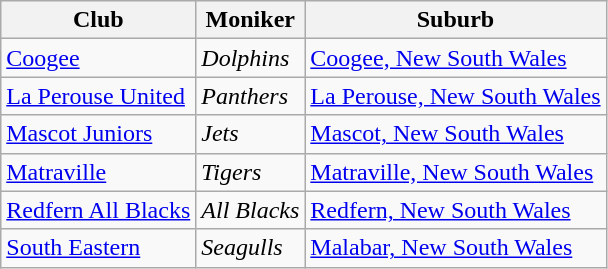<table class="wikitable">
<tr>
<th>Club</th>
<th>Moniker</th>
<th>Suburb</th>
</tr>
<tr>
<td> <a href='#'>Coogee</a></td>
<td><em>Dolphins</em></td>
<td><a href='#'>Coogee, New South Wales</a></td>
</tr>
<tr>
<td> <a href='#'>La Perouse United</a></td>
<td><em>Panthers</em></td>
<td><a href='#'>La Perouse, New South Wales</a></td>
</tr>
<tr>
<td> <a href='#'>Mascot Juniors</a></td>
<td><em>Jets</em></td>
<td><a href='#'>Mascot, New South Wales</a></td>
</tr>
<tr>
<td> <a href='#'>Matraville</a></td>
<td><em>Tigers</em></td>
<td><a href='#'>Matraville, New South Wales</a></td>
</tr>
<tr>
<td> <a href='#'>Redfern All Blacks</a></td>
<td><em>All Blacks</em></td>
<td><a href='#'>Redfern, New South Wales</a></td>
</tr>
<tr>
<td> <a href='#'>South Eastern</a></td>
<td><em>Seagulls</em></td>
<td><a href='#'>Malabar, New South Wales</a></td>
</tr>
</table>
